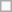<table class="wikitable sortable" border="1">
<tr>
<td></td>
</tr>
</table>
